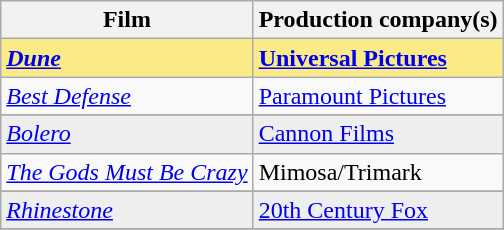<table class="wikitable" style>
<tr>
<th>Film</th>
<th>Production company(s)</th>
</tr>
<tr style="background:#FAEB86">
<td><strong><em><a href='#'>Dune</a></em></strong></td>
<td><strong><a href='#'>Universal Pictures</a></strong></td>
</tr>
<tr>
<td><em><a href='#'>Best Defense</a></em></td>
<td><a href='#'>Paramount Pictures</a></td>
</tr>
<tr>
</tr>
<tr style="background:#eee;">
<td><em><a href='#'>Bolero</a></em></td>
<td><a href='#'>Cannon Films</a></td>
</tr>
<tr>
<td><em><a href='#'>The Gods Must Be Crazy</a></em></td>
<td>Mimosa/Trimark</td>
</tr>
<tr>
</tr>
<tr style="background:#eee;">
<td><em><a href='#'>Rhinestone</a></em></td>
<td><a href='#'>20th Century Fox</a></td>
</tr>
<tr>
</tr>
</table>
